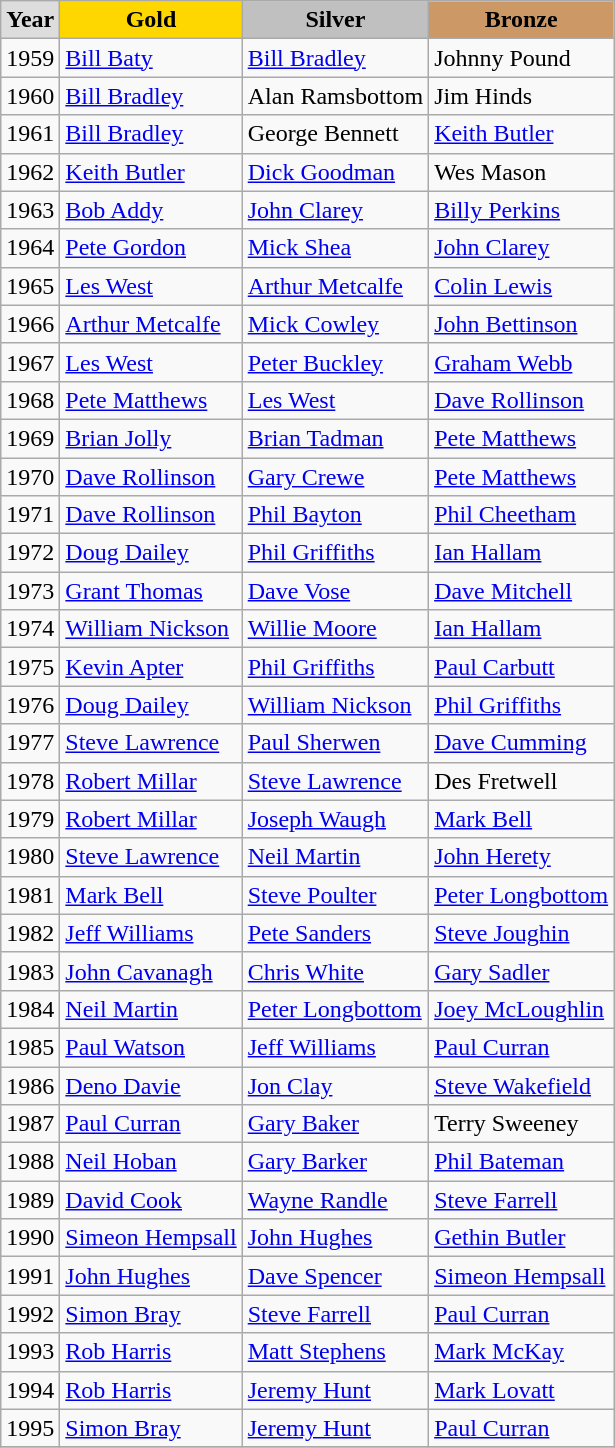<table class="wikitable" style="text-align:left;">
<tr style="text-align:center; font-weight:bold;">
<td style="background:#ddd; ">Year</td>
<td style="background:gold; ">Gold</td>
<td style="background:silver; ">Silver</td>
<td style="background:#c96; ">Bronze</td>
</tr>
<tr>
<td>1959</td>
<td><a href='#'>Bill Baty</a></td>
<td><a href='#'>Bill Bradley</a></td>
<td>Johnny Pound</td>
</tr>
<tr>
<td>1960</td>
<td><a href='#'>Bill Bradley</a></td>
<td>Alan Ramsbottom</td>
<td>Jim Hinds</td>
</tr>
<tr>
<td>1961</td>
<td><a href='#'>Bill Bradley</a></td>
<td>George Bennett</td>
<td><a href='#'>Keith Butler</a></td>
</tr>
<tr>
<td>1962</td>
<td><a href='#'>Keith Butler</a></td>
<td><a href='#'>Dick Goodman</a></td>
<td>Wes Mason</td>
</tr>
<tr>
<td>1963</td>
<td><a href='#'>Bob Addy</a></td>
<td><a href='#'>John Clarey</a></td>
<td><a href='#'>Billy Perkins</a></td>
</tr>
<tr>
<td>1964</td>
<td><a href='#'>Pete Gordon</a></td>
<td><a href='#'>Mick Shea</a></td>
<td><a href='#'>John Clarey</a></td>
</tr>
<tr>
<td>1965</td>
<td><a href='#'>Les West</a></td>
<td><a href='#'>Arthur Metcalfe</a></td>
<td><a href='#'>Colin Lewis</a></td>
</tr>
<tr>
<td>1966</td>
<td><a href='#'>Arthur Metcalfe</a></td>
<td><a href='#'>Mick Cowley</a></td>
<td><a href='#'>John Bettinson</a></td>
</tr>
<tr>
<td>1967</td>
<td><a href='#'>Les West</a></td>
<td><a href='#'>Peter Buckley</a></td>
<td><a href='#'>Graham Webb</a></td>
</tr>
<tr>
<td>1968</td>
<td><a href='#'>Pete Matthews</a></td>
<td><a href='#'>Les West</a></td>
<td><a href='#'>Dave Rollinson</a></td>
</tr>
<tr>
<td>1969</td>
<td><a href='#'>Brian Jolly</a></td>
<td><a href='#'>Brian Tadman</a></td>
<td><a href='#'>Pete Matthews</a></td>
</tr>
<tr>
<td>1970</td>
<td><a href='#'>Dave Rollinson</a></td>
<td><a href='#'>Gary Crewe</a></td>
<td><a href='#'>Pete Matthews</a></td>
</tr>
<tr>
<td>1971</td>
<td><a href='#'>Dave Rollinson</a></td>
<td><a href='#'>Phil Bayton</a></td>
<td><a href='#'>Phil Cheetham</a></td>
</tr>
<tr>
<td>1972</td>
<td><a href='#'>Doug Dailey</a></td>
<td><a href='#'>Phil Griffiths</a></td>
<td><a href='#'>Ian Hallam</a></td>
</tr>
<tr>
<td>1973</td>
<td><a href='#'>Grant Thomas</a></td>
<td><a href='#'>Dave Vose</a></td>
<td><a href='#'>Dave Mitchell</a></td>
</tr>
<tr>
<td>1974</td>
<td><a href='#'>William Nickson</a></td>
<td><a href='#'>Willie Moore</a></td>
<td><a href='#'>Ian Hallam</a></td>
</tr>
<tr>
<td>1975</td>
<td><a href='#'>Kevin Apter</a></td>
<td><a href='#'>Phil Griffiths</a></td>
<td><a href='#'>Paul Carbutt</a></td>
</tr>
<tr>
<td>1976</td>
<td><a href='#'>Doug Dailey</a></td>
<td><a href='#'>William Nickson</a></td>
<td><a href='#'>Phil Griffiths</a></td>
</tr>
<tr>
<td>1977</td>
<td><a href='#'>Steve Lawrence</a></td>
<td><a href='#'>Paul Sherwen</a></td>
<td><a href='#'>Dave Cumming</a></td>
</tr>
<tr>
<td>1978</td>
<td><a href='#'>Robert Millar</a></td>
<td><a href='#'>Steve Lawrence</a></td>
<td>Des Fretwell</td>
</tr>
<tr>
<td>1979</td>
<td><a href='#'>Robert Millar</a></td>
<td><a href='#'>Joseph Waugh</a></td>
<td><a href='#'>Mark Bell</a></td>
</tr>
<tr>
<td>1980</td>
<td><a href='#'>Steve Lawrence</a></td>
<td><a href='#'>Neil Martin</a></td>
<td><a href='#'>John Herety</a></td>
</tr>
<tr>
<td>1981</td>
<td><a href='#'>Mark Bell</a></td>
<td><a href='#'>Steve Poulter</a></td>
<td><a href='#'>Peter Longbottom</a></td>
</tr>
<tr>
<td>1982</td>
<td><a href='#'>Jeff Williams</a></td>
<td><a href='#'>Pete Sanders</a></td>
<td><a href='#'>Steve Joughin</a></td>
</tr>
<tr>
<td>1983</td>
<td><a href='#'>John Cavanagh</a></td>
<td><a href='#'>Chris White</a></td>
<td><a href='#'>Gary Sadler</a></td>
</tr>
<tr>
<td>1984</td>
<td><a href='#'>Neil Martin</a></td>
<td><a href='#'>Peter Longbottom</a></td>
<td><a href='#'>Joey McLoughlin</a></td>
</tr>
<tr>
<td>1985</td>
<td><a href='#'>Paul Watson</a></td>
<td><a href='#'>Jeff Williams</a></td>
<td><a href='#'>Paul Curran</a></td>
</tr>
<tr>
<td>1986</td>
<td><a href='#'>Deno Davie</a></td>
<td><a href='#'>Jon Clay</a></td>
<td><a href='#'>Steve Wakefield</a></td>
</tr>
<tr>
<td>1987</td>
<td><a href='#'>Paul Curran</a></td>
<td><a href='#'>Gary Baker</a></td>
<td>Terry Sweeney</td>
</tr>
<tr>
<td>1988</td>
<td><a href='#'>Neil Hoban</a></td>
<td><a href='#'>Gary Barker</a></td>
<td><a href='#'>Phil Bateman</a></td>
</tr>
<tr>
<td>1989</td>
<td><a href='#'>David Cook</a></td>
<td><a href='#'>Wayne Randle</a></td>
<td><a href='#'>Steve Farrell</a></td>
</tr>
<tr>
<td>1990</td>
<td><a href='#'>Simeon Hempsall</a></td>
<td><a href='#'>John Hughes</a></td>
<td><a href='#'>Gethin Butler</a></td>
</tr>
<tr>
<td>1991</td>
<td><a href='#'>John Hughes</a></td>
<td><a href='#'>Dave Spencer</a></td>
<td><a href='#'>Simeon Hempsall</a></td>
</tr>
<tr>
<td>1992</td>
<td><a href='#'>Simon Bray</a></td>
<td><a href='#'>Steve Farrell</a></td>
<td><a href='#'>Paul Curran</a></td>
</tr>
<tr>
<td>1993</td>
<td><a href='#'>Rob Harris</a></td>
<td><a href='#'>Matt Stephens</a></td>
<td><a href='#'>Mark McKay</a></td>
</tr>
<tr>
<td>1994</td>
<td><a href='#'>Rob Harris</a></td>
<td><a href='#'>Jeremy Hunt</a></td>
<td><a href='#'>Mark Lovatt</a></td>
</tr>
<tr>
<td>1995</td>
<td><a href='#'>Simon Bray</a></td>
<td><a href='#'>Jeremy Hunt</a></td>
<td><a href='#'>Paul Curran</a></td>
</tr>
<tr>
</tr>
</table>
